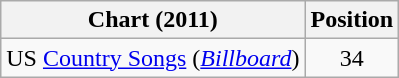<table class="wikitable">
<tr>
<th scope="col">Chart (2011)</th>
<th scope="col">Position</th>
</tr>
<tr>
<td>US <a href='#'>Country Songs</a> (<em><a href='#'>Billboard</a></em>)</td>
<td align="center">34</td>
</tr>
</table>
